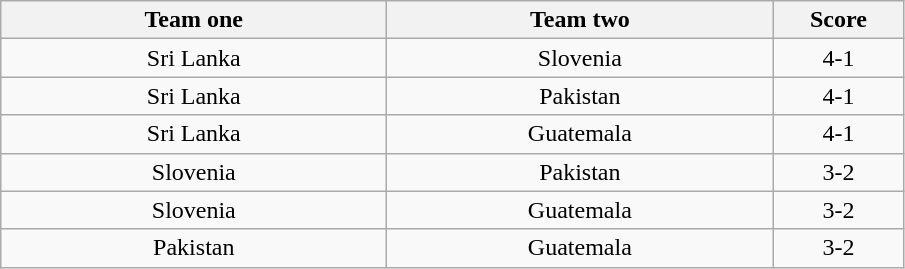<table class="wikitable" style="text-align: center">
<tr>
<th width=250>Team one</th>
<th width=250>Team two</th>
<th width=80>Score</th>
</tr>
<tr>
<td> Sri Lanka</td>
<td> Slovenia</td>
<td>4-1</td>
</tr>
<tr>
<td> Sri Lanka</td>
<td> Pakistan</td>
<td>4-1</td>
</tr>
<tr>
<td> Sri Lanka</td>
<td> Guatemala</td>
<td>4-1</td>
</tr>
<tr>
<td> Slovenia</td>
<td> Pakistan</td>
<td>3-2</td>
</tr>
<tr>
<td> Slovenia</td>
<td> Guatemala</td>
<td>3-2</td>
</tr>
<tr>
<td> Pakistan</td>
<td> Guatemala</td>
<td>3-2</td>
</tr>
</table>
